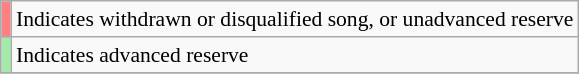<table class="wikitable" style="font-size:90%;">
<tr>
<td style="background-color:#fe8080;"></td>
<td>Indicates withdrawn or disqualified song, or unadvanced reserve</td>
</tr>
<tr>
<td style="background-color:#A4EAA9"></td>
<td>Indicates advanced reserve</td>
</tr>
<tr>
</tr>
</table>
